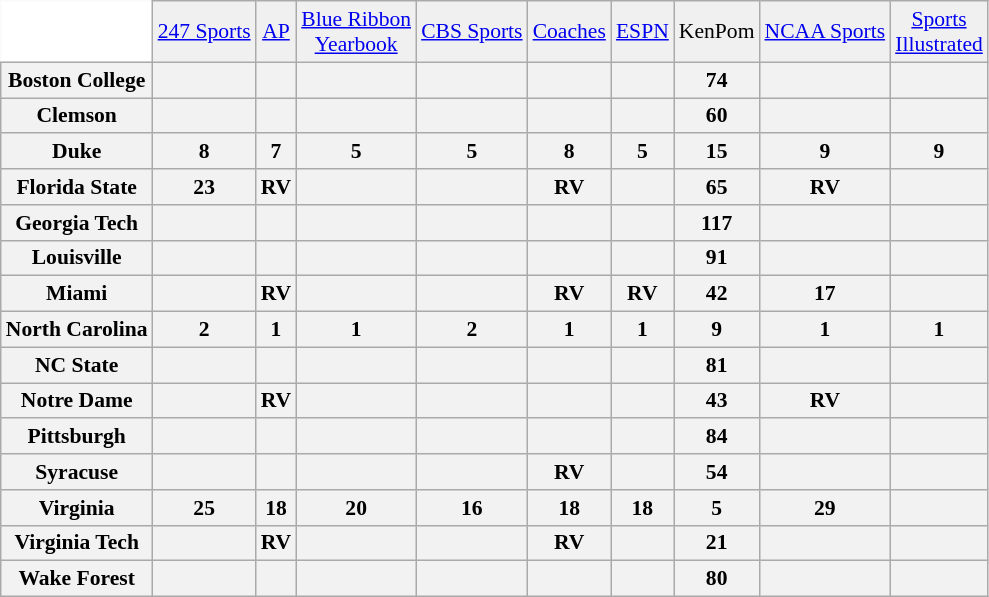<table class="wikitable" style="white-space:nowrap; font-size:90%;">
<tr>
<td style="background:white; border-top-style:hidden; border-left-style:hidden;"></td>
<td align="center" style="background:#f0f0f0;"><a href='#'>247 Sports</a></td>
<td align="center" style="background:#f0f0f0;"><a href='#'>AP</a></td>
<td align="center" style="background:#f0f0f0;"><a href='#'>Blue Ribbon<br>Yearbook</a></td>
<td align="center" style="background:#f0f0f0;"><a href='#'>CBS Sports</a></td>
<td align="center" style="background:#f0f0f0;"><a href='#'>Coaches</a></td>
<td align="center" style="background:#f0f0f0;"><a href='#'>ESPN</a></td>
<td align="center" style="background:#f0f0f0;">KenPom</td>
<td align="center" style="background:#f0f0f0;"><a href='#'>NCAA Sports</a></td>
<td align="center" style="background:#f0f0f0;"><a href='#'>Sports<br>Illustrated</a></td>
</tr>
<tr style="text-align:center;">
<th style=>Boston College</th>
<th></th>
<th></th>
<th></th>
<th></th>
<th></th>
<th></th>
<th>74</th>
<th></th>
<th></th>
</tr>
<tr style="text-align:center;">
<th style=>Clemson</th>
<th></th>
<th></th>
<th></th>
<th></th>
<th></th>
<th></th>
<th>60</th>
<th></th>
<th></th>
</tr>
<tr style="text-align:center;">
<th style=>Duke</th>
<th>8</th>
<th>7</th>
<th>5</th>
<th>5</th>
<th>8</th>
<th>5</th>
<th>15</th>
<th>9</th>
<th>9</th>
</tr>
<tr style="text-align:center;">
<th style=>Florida State</th>
<th>23</th>
<th>RV</th>
<th></th>
<th></th>
<th>RV</th>
<th></th>
<th>65</th>
<th>RV</th>
<th></th>
</tr>
<tr style="text-align:center;">
<th style=>Georgia Tech</th>
<th></th>
<th></th>
<th></th>
<th></th>
<th></th>
<th></th>
<th>117</th>
<th></th>
<th></th>
</tr>
<tr style="text-align:center;">
<th style=>Louisville</th>
<th></th>
<th></th>
<th></th>
<th></th>
<th></th>
<th></th>
<th>91</th>
<th></th>
<th></th>
</tr>
<tr style="text-align:center;">
<th style=>Miami</th>
<th></th>
<th>RV</th>
<th></th>
<th></th>
<th>RV</th>
<th>RV</th>
<th>42</th>
<th>17</th>
<th></th>
</tr>
<tr style="text-align:center;">
<th style=>North Carolina</th>
<th>2</th>
<th>1</th>
<th>1</th>
<th>2</th>
<th>1</th>
<th>1</th>
<th>9</th>
<th>1</th>
<th>1</th>
</tr>
<tr style="text-align:center;">
<th style=>NC State</th>
<th></th>
<th></th>
<th></th>
<th></th>
<th></th>
<th></th>
<th>81</th>
<th></th>
<th></th>
</tr>
<tr style="text-align:center;">
<th style=>Notre Dame</th>
<th></th>
<th>RV</th>
<th></th>
<th></th>
<th></th>
<th></th>
<th>43</th>
<th>RV</th>
<th></th>
</tr>
<tr style="text-align:center;">
<th style=>Pittsburgh</th>
<th></th>
<th></th>
<th></th>
<th></th>
<th></th>
<th></th>
<th>84</th>
<th></th>
<th></th>
</tr>
<tr style="text-align:center;">
<th style=>Syracuse</th>
<th></th>
<th></th>
<th></th>
<th></th>
<th>RV</th>
<th></th>
<th>54</th>
<th></th>
<th></th>
</tr>
<tr style="text-align:center;">
<th style=>Virginia</th>
<th>25</th>
<th>18</th>
<th>20</th>
<th>16</th>
<th>18</th>
<th>18</th>
<th>5</th>
<th>29</th>
<th></th>
</tr>
<tr style="text-align:center;">
<th style=>Virginia Tech</th>
<th></th>
<th>RV</th>
<th></th>
<th></th>
<th>RV</th>
<th></th>
<th>21</th>
<th></th>
<th></th>
</tr>
<tr style="text-align:center;">
<th style=>Wake Forest</th>
<th></th>
<th></th>
<th></th>
<th></th>
<th></th>
<th></th>
<th>80</th>
<th></th>
<th></th>
</tr>
</table>
